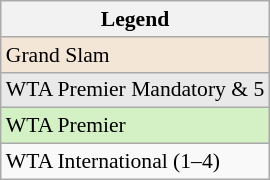<table class="wikitable sortable" style=font-size:90%>
<tr>
<th>Legend</th>
</tr>
<tr>
<td bgcolor=f3e6d7>Grand Slam</td>
</tr>
<tr>
<td bgcolor=e9e9e9>WTA Premier Mandatory & 5</td>
</tr>
<tr>
<td bgcolor=d4f1c5>WTA Premier</td>
</tr>
<tr>
<td>WTA International (1–4)</td>
</tr>
</table>
